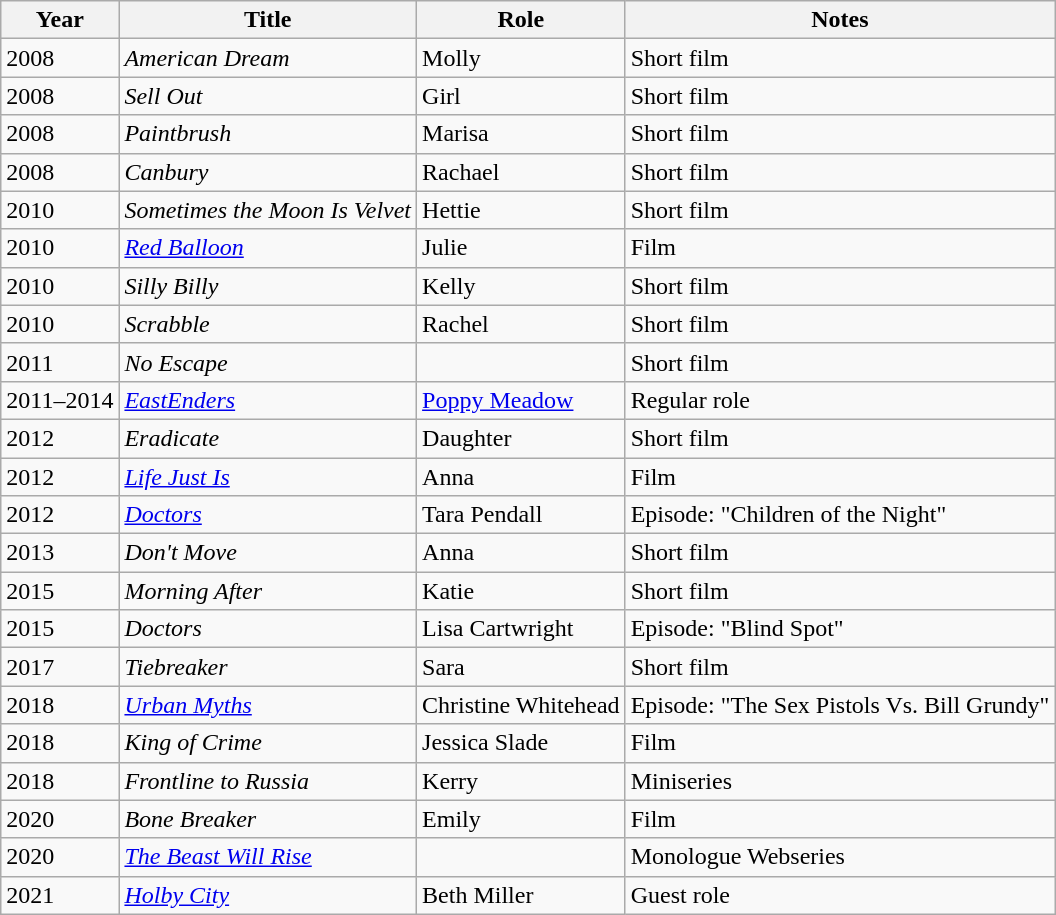<table class="wikitable">
<tr>
<th>Year</th>
<th>Title</th>
<th>Role</th>
<th>Notes</th>
</tr>
<tr>
<td>2008</td>
<td><em>American Dream</em></td>
<td>Molly</td>
<td>Short film</td>
</tr>
<tr>
<td>2008</td>
<td><em>Sell Out</em></td>
<td>Girl</td>
<td>Short film</td>
</tr>
<tr>
<td>2008</td>
<td><em>Paintbrush</em></td>
<td>Marisa</td>
<td>Short film</td>
</tr>
<tr>
<td>2008</td>
<td><em>Canbury</em></td>
<td>Rachael</td>
<td>Short film</td>
</tr>
<tr>
<td>2010</td>
<td><em>Sometimes the Moon Is Velvet</em></td>
<td>Hettie</td>
<td>Short film</td>
</tr>
<tr>
<td>2010</td>
<td><em><a href='#'>Red Balloon</a></em></td>
<td>Julie</td>
<td>Film</td>
</tr>
<tr>
<td>2010</td>
<td><em>Silly Billy</em></td>
<td>Kelly</td>
<td>Short film</td>
</tr>
<tr>
<td>2010</td>
<td><em>Scrabble</em></td>
<td>Rachel</td>
<td>Short film</td>
</tr>
<tr>
<td>2011</td>
<td><em>No Escape</em></td>
<td></td>
<td>Short film</td>
</tr>
<tr>
<td>2011–2014</td>
<td><em><a href='#'>EastEnders</a></em></td>
<td><a href='#'>Poppy Meadow</a></td>
<td>Regular role</td>
</tr>
<tr>
<td>2012</td>
<td><em>Eradicate</em></td>
<td>Daughter</td>
<td>Short film</td>
</tr>
<tr>
<td>2012</td>
<td><em><a href='#'>Life Just Is</a></em></td>
<td>Anna</td>
<td>Film</td>
</tr>
<tr>
<td>2012</td>
<td><em><a href='#'>Doctors</a></em></td>
<td>Tara Pendall</td>
<td>Episode: "Children of the Night"</td>
</tr>
<tr>
<td>2013</td>
<td><em>Don't Move</em></td>
<td>Anna</td>
<td>Short film</td>
</tr>
<tr>
<td>2015</td>
<td><em>Morning After</em></td>
<td>Katie</td>
<td>Short film</td>
</tr>
<tr>
<td>2015</td>
<td><em>Doctors</em></td>
<td>Lisa Cartwright</td>
<td>Episode: "Blind Spot"</td>
</tr>
<tr>
<td>2017</td>
<td><em>Tiebreaker</em></td>
<td>Sara</td>
<td>Short film</td>
</tr>
<tr>
<td>2018</td>
<td><em><a href='#'>Urban Myths</a></em></td>
<td>Christine Whitehead</td>
<td>Episode: "The Sex Pistols Vs. Bill Grundy"</td>
</tr>
<tr>
<td>2018</td>
<td><em>King of Crime</em></td>
<td>Jessica Slade</td>
<td>Film</td>
</tr>
<tr>
<td>2018</td>
<td><em>Frontline to Russia</em></td>
<td>Kerry</td>
<td>Miniseries</td>
</tr>
<tr>
<td>2020</td>
<td><em>Bone Breaker</em></td>
<td>Emily</td>
<td>Film</td>
</tr>
<tr>
<td>2020</td>
<td><em><a href='#'>The Beast Will Rise</a></em></td>
<td></td>
<td>Monologue Webseries</td>
</tr>
<tr>
<td>2021</td>
<td><em><a href='#'>Holby City</a></em></td>
<td>Beth Miller</td>
<td>Guest role</td>
</tr>
</table>
